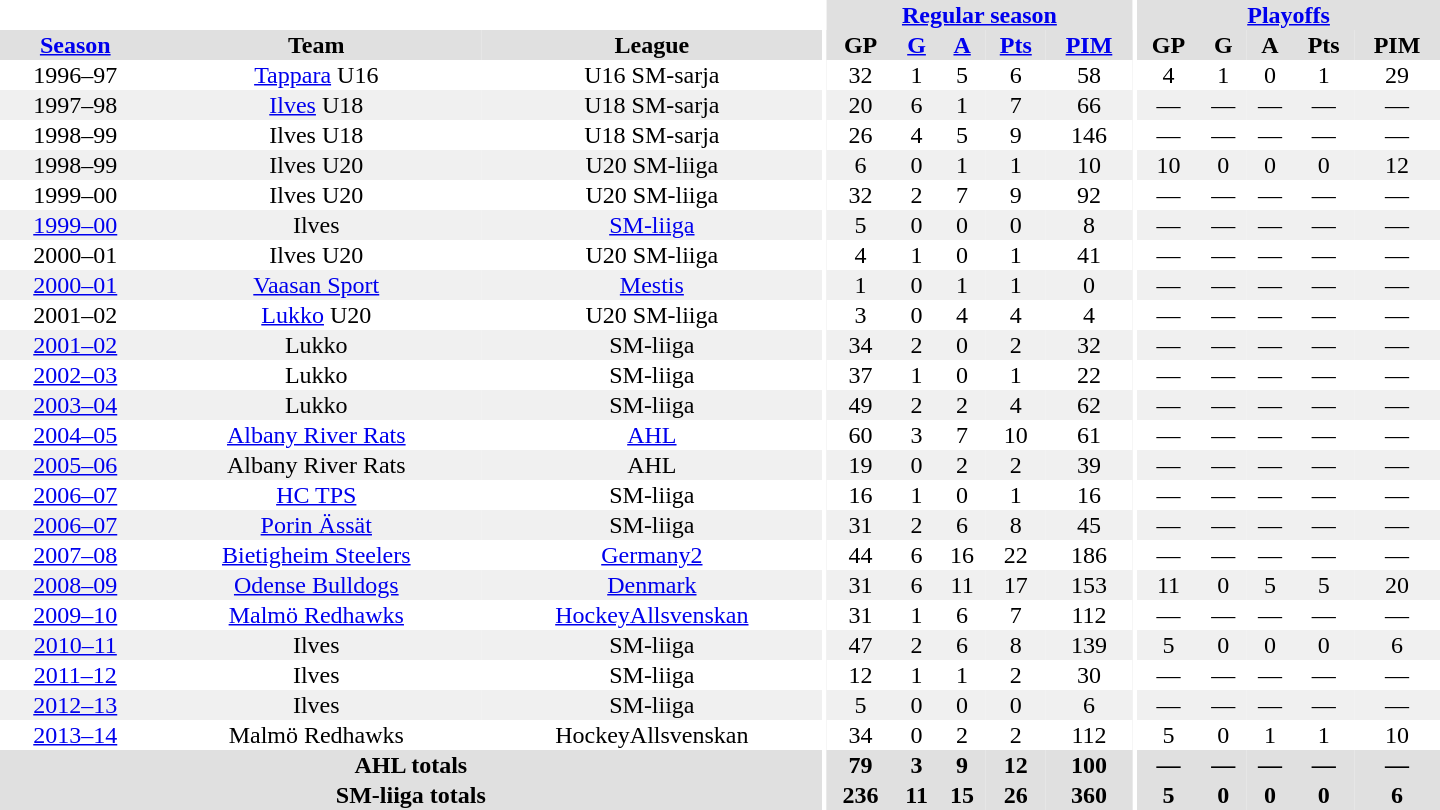<table border="0" cellpadding="1" cellspacing="0" style="text-align:center; width:60em">
<tr bgcolor="#e0e0e0">
<th colspan="3" bgcolor="#ffffff"></th>
<th rowspan="99" bgcolor="#ffffff"></th>
<th colspan="5"><a href='#'>Regular season</a></th>
<th rowspan="99" bgcolor="#ffffff"></th>
<th colspan="5"><a href='#'>Playoffs</a></th>
</tr>
<tr bgcolor="#e0e0e0">
<th><a href='#'>Season</a></th>
<th>Team</th>
<th>League</th>
<th>GP</th>
<th><a href='#'>G</a></th>
<th><a href='#'>A</a></th>
<th><a href='#'>Pts</a></th>
<th><a href='#'>PIM</a></th>
<th>GP</th>
<th>G</th>
<th>A</th>
<th>Pts</th>
<th>PIM</th>
</tr>
<tr>
<td>1996–97</td>
<td><a href='#'>Tappara</a> U16</td>
<td>U16 SM-sarja</td>
<td>32</td>
<td>1</td>
<td>5</td>
<td>6</td>
<td>58</td>
<td>4</td>
<td>1</td>
<td>0</td>
<td>1</td>
<td>29</td>
</tr>
<tr bgcolor="#f0f0f0">
<td>1997–98</td>
<td><a href='#'>Ilves</a> U18</td>
<td>U18 SM-sarja</td>
<td>20</td>
<td>6</td>
<td>1</td>
<td>7</td>
<td>66</td>
<td>—</td>
<td>—</td>
<td>—</td>
<td>—</td>
<td>—</td>
</tr>
<tr>
<td>1998–99</td>
<td>Ilves U18</td>
<td>U18 SM-sarja</td>
<td>26</td>
<td>4</td>
<td>5</td>
<td>9</td>
<td>146</td>
<td>—</td>
<td>—</td>
<td>—</td>
<td>—</td>
<td>—</td>
</tr>
<tr bgcolor="#f0f0f0">
<td>1998–99</td>
<td>Ilves U20</td>
<td>U20 SM-liiga</td>
<td>6</td>
<td>0</td>
<td>1</td>
<td>1</td>
<td>10</td>
<td>10</td>
<td>0</td>
<td>0</td>
<td>0</td>
<td>12</td>
</tr>
<tr>
<td>1999–00</td>
<td>Ilves U20</td>
<td>U20 SM-liiga</td>
<td>32</td>
<td>2</td>
<td>7</td>
<td>9</td>
<td>92</td>
<td>—</td>
<td>—</td>
<td>—</td>
<td>—</td>
<td>—</td>
</tr>
<tr bgcolor="#f0f0f0">
<td><a href='#'>1999–00</a></td>
<td>Ilves</td>
<td><a href='#'>SM-liiga</a></td>
<td>5</td>
<td>0</td>
<td>0</td>
<td>0</td>
<td>8</td>
<td>—</td>
<td>—</td>
<td>—</td>
<td>—</td>
<td>—</td>
</tr>
<tr>
<td>2000–01</td>
<td>Ilves U20</td>
<td>U20 SM-liiga</td>
<td>4</td>
<td>1</td>
<td>0</td>
<td>1</td>
<td>41</td>
<td>—</td>
<td>—</td>
<td>—</td>
<td>—</td>
<td>—</td>
</tr>
<tr bgcolor="#f0f0f0">
<td><a href='#'>2000–01</a></td>
<td><a href='#'>Vaasan Sport</a></td>
<td><a href='#'>Mestis</a></td>
<td>1</td>
<td>0</td>
<td>1</td>
<td>1</td>
<td>0</td>
<td>—</td>
<td>—</td>
<td>—</td>
<td>—</td>
<td>—</td>
</tr>
<tr>
<td>2001–02</td>
<td><a href='#'>Lukko</a> U20</td>
<td>U20 SM-liiga</td>
<td>3</td>
<td>0</td>
<td>4</td>
<td>4</td>
<td>4</td>
<td>—</td>
<td>—</td>
<td>—</td>
<td>—</td>
<td>—</td>
</tr>
<tr bgcolor="#f0f0f0">
<td><a href='#'>2001–02</a></td>
<td>Lukko</td>
<td>SM-liiga</td>
<td>34</td>
<td>2</td>
<td>0</td>
<td>2</td>
<td>32</td>
<td>—</td>
<td>—</td>
<td>—</td>
<td>—</td>
<td>—</td>
</tr>
<tr>
<td><a href='#'>2002–03</a></td>
<td>Lukko</td>
<td>SM-liiga</td>
<td>37</td>
<td>1</td>
<td>0</td>
<td>1</td>
<td>22</td>
<td>—</td>
<td>—</td>
<td>—</td>
<td>—</td>
<td>—</td>
</tr>
<tr bgcolor="#f0f0f0">
<td><a href='#'>2003–04</a></td>
<td>Lukko</td>
<td>SM-liiga</td>
<td>49</td>
<td>2</td>
<td>2</td>
<td>4</td>
<td>62</td>
<td>—</td>
<td>—</td>
<td>—</td>
<td>—</td>
<td>—</td>
</tr>
<tr>
<td><a href='#'>2004–05</a></td>
<td><a href='#'>Albany River Rats</a></td>
<td><a href='#'>AHL</a></td>
<td>60</td>
<td>3</td>
<td>7</td>
<td>10</td>
<td>61</td>
<td>—</td>
<td>—</td>
<td>—</td>
<td>—</td>
<td>—</td>
</tr>
<tr bgcolor="#f0f0f0">
<td><a href='#'>2005–06</a></td>
<td>Albany River Rats</td>
<td>AHL</td>
<td>19</td>
<td>0</td>
<td>2</td>
<td>2</td>
<td>39</td>
<td>—</td>
<td>—</td>
<td>—</td>
<td>—</td>
<td>—</td>
</tr>
<tr>
<td><a href='#'>2006–07</a></td>
<td><a href='#'>HC TPS</a></td>
<td>SM-liiga</td>
<td>16</td>
<td>1</td>
<td>0</td>
<td>1</td>
<td>16</td>
<td>—</td>
<td>—</td>
<td>—</td>
<td>—</td>
<td>—</td>
</tr>
<tr bgcolor="#f0f0f0">
<td><a href='#'>2006–07</a></td>
<td><a href='#'>Porin Ässät</a></td>
<td>SM-liiga</td>
<td>31</td>
<td>2</td>
<td>6</td>
<td>8</td>
<td>45</td>
<td>—</td>
<td>—</td>
<td>—</td>
<td>—</td>
<td>—</td>
</tr>
<tr>
<td><a href='#'>2007–08</a></td>
<td><a href='#'>Bietigheim Steelers</a></td>
<td><a href='#'>Germany2</a></td>
<td>44</td>
<td>6</td>
<td>16</td>
<td>22</td>
<td>186</td>
<td>—</td>
<td>—</td>
<td>—</td>
<td>—</td>
<td>—</td>
</tr>
<tr bgcolor="#f0f0f0">
<td><a href='#'>2008–09</a></td>
<td><a href='#'>Odense Bulldogs</a></td>
<td><a href='#'>Denmark</a></td>
<td>31</td>
<td>6</td>
<td>11</td>
<td>17</td>
<td>153</td>
<td>11</td>
<td>0</td>
<td>5</td>
<td>5</td>
<td>20</td>
</tr>
<tr>
<td><a href='#'>2009–10</a></td>
<td><a href='#'>Malmö Redhawks</a></td>
<td><a href='#'>HockeyAllsvenskan</a></td>
<td>31</td>
<td>1</td>
<td>6</td>
<td>7</td>
<td>112</td>
<td>—</td>
<td>—</td>
<td>—</td>
<td>—</td>
<td>—</td>
</tr>
<tr bgcolor="#f0f0f0">
<td><a href='#'>2010–11</a></td>
<td>Ilves</td>
<td>SM-liiga</td>
<td>47</td>
<td>2</td>
<td>6</td>
<td>8</td>
<td>139</td>
<td>5</td>
<td>0</td>
<td>0</td>
<td>0</td>
<td>6</td>
</tr>
<tr>
<td><a href='#'>2011–12</a></td>
<td>Ilves</td>
<td>SM-liiga</td>
<td>12</td>
<td>1</td>
<td>1</td>
<td>2</td>
<td>30</td>
<td>—</td>
<td>—</td>
<td>—</td>
<td>—</td>
<td>—</td>
</tr>
<tr bgcolor="#f0f0f0">
<td><a href='#'>2012–13</a></td>
<td>Ilves</td>
<td>SM-liiga</td>
<td>5</td>
<td>0</td>
<td>0</td>
<td>0</td>
<td>6</td>
<td>—</td>
<td>—</td>
<td>—</td>
<td>—</td>
<td>—</td>
</tr>
<tr>
<td><a href='#'>2013–14</a></td>
<td>Malmö Redhawks</td>
<td>HockeyAllsvenskan</td>
<td>34</td>
<td>0</td>
<td>2</td>
<td>2</td>
<td>112</td>
<td>5</td>
<td>0</td>
<td>1</td>
<td>1</td>
<td>10</td>
</tr>
<tr>
</tr>
<tr ALIGN="center" bgcolor="#e0e0e0">
<th colspan="3">AHL totals</th>
<th ALIGN="center">79</th>
<th ALIGN="center">3</th>
<th ALIGN="center">9</th>
<th ALIGN="center">12</th>
<th ALIGN="center">100</th>
<th ALIGN="center">—</th>
<th ALIGN="center">—</th>
<th ALIGN="center">—</th>
<th ALIGN="center">—</th>
<th ALIGN="center">—</th>
</tr>
<tr>
</tr>
<tr ALIGN="center" bgcolor="#e0e0e0">
<th colspan="3">SM-liiga totals</th>
<th ALIGN="center">236</th>
<th ALIGN="center">11</th>
<th ALIGN="center">15</th>
<th ALIGN="center">26</th>
<th ALIGN="center">360</th>
<th ALIGN="center">5</th>
<th ALIGN="center">0</th>
<th ALIGN="center">0</th>
<th ALIGN="center">0</th>
<th ALIGN="center">6</th>
</tr>
</table>
